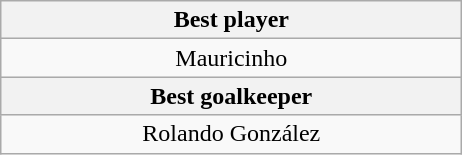<table class="wikitable">
<tr>
<th width=300>Best player</th>
</tr>
<tr>
<td style="text-align:center;"> Mauricinho</td>
</tr>
<tr>
<th>Best goalkeeper</th>
</tr>
<tr>
<td style="text-align:center;"> Rolando González</td>
</tr>
</table>
